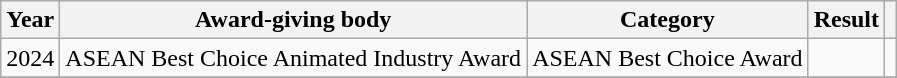<table class="wikitable" style="text-align:center">
<tr>
<th>Year</th>
<th>Award-giving body</th>
<th>Category</th>
<th>Result</th>
<th></th>
</tr>
<tr>
<td>2024</td>
<td>ASEAN Best Choice Animated Industry Award</td>
<td>ASEAN Best Choice Award</td>
<td></td>
<td></td>
</tr>
<tr>
</tr>
</table>
